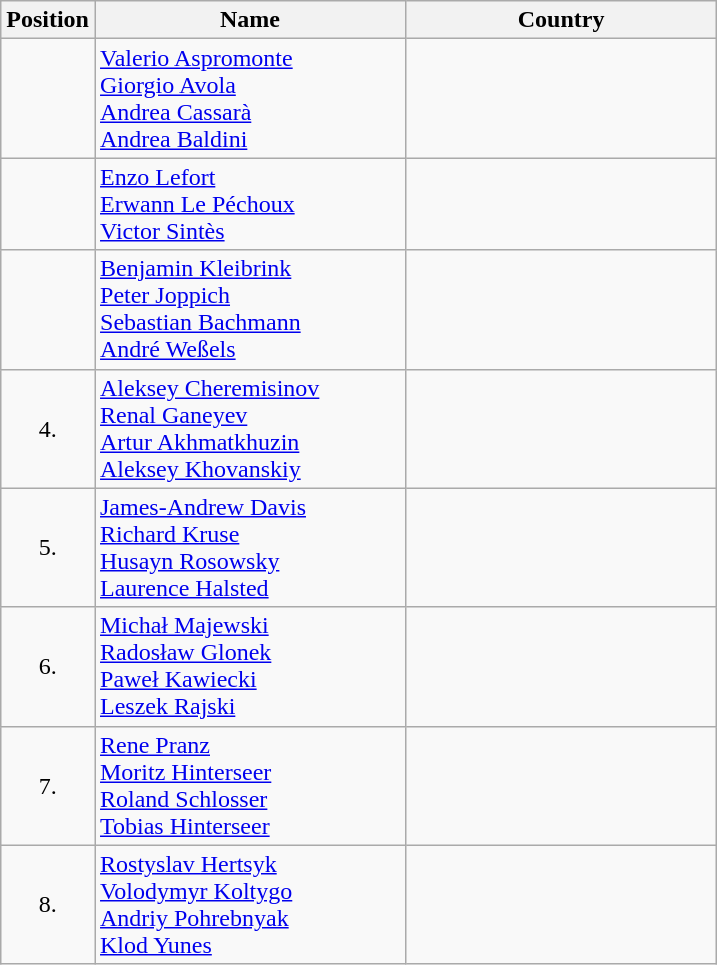<table class="wikitable">
<tr>
<th width="20">Position</th>
<th width="200">Name</th>
<th width="200">Country</th>
</tr>
<tr>
<td align="center"></td>
<td><a href='#'>Valerio Aspromonte</a><br><a href='#'>Giorgio Avola</a><br><a href='#'>Andrea Cassarà</a><br><a href='#'>Andrea Baldini</a></td>
<td></td>
</tr>
<tr>
<td align="center"></td>
<td><a href='#'>Enzo Lefort</a><br><a href='#'>Erwann Le Péchoux</a><br><a href='#'>Victor Sintès</a></td>
<td></td>
</tr>
<tr>
<td align="center"></td>
<td><a href='#'>Benjamin Kleibrink</a><br><a href='#'>Peter Joppich</a><br><a href='#'>Sebastian Bachmann</a><br><a href='#'>André Weßels</a></td>
<td></td>
</tr>
<tr>
<td align="center">4.</td>
<td><a href='#'>Aleksey Cheremisinov</a><br><a href='#'>Renal Ganeyev</a><br><a href='#'>Artur Akhmatkhuzin</a><br><a href='#'>Aleksey Khovanskiy</a></td>
<td></td>
</tr>
<tr>
<td align="center">5.</td>
<td><a href='#'>James-Andrew Davis</a><br><a href='#'>Richard Kruse</a><br><a href='#'>Husayn Rosowsky</a><br><a href='#'>Laurence Halsted</a></td>
<td></td>
</tr>
<tr>
<td align="center">6.</td>
<td><a href='#'>Michał Majewski</a><br><a href='#'>Radosław Glonek</a><br><a href='#'>Paweł Kawiecki</a><br><a href='#'>Leszek Rajski</a></td>
<td></td>
</tr>
<tr>
<td align="center">7.</td>
<td><a href='#'>Rene Pranz</a><br><a href='#'>Moritz Hinterseer</a><br><a href='#'>Roland Schlosser</a><br><a href='#'>Tobias Hinterseer</a></td>
<td></td>
</tr>
<tr>
<td align="center">8.</td>
<td><a href='#'>Rostyslav Hertsyk</a><br><a href='#'>Volodymyr Koltygo</a><br><a href='#'>Andriy Pohrebnyak</a><br><a href='#'>Klod Yunes</a></td>
<td></td>
</tr>
</table>
